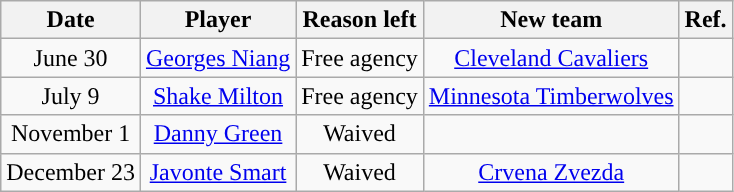<table class="wikitable sortable sortable" style="text-align: center">
<tr>
<th>Date</th>
<th>Player</th>
<th>Reason left</th>
<th>New team</th>
<th>Ref.</th>
</tr>
<tr>
<td>June 30</td>
<td><a href='#'>Georges Niang</a></td>
<td>Free agency</td>
<td><a href='#'>Cleveland Cavaliers</a></td>
<td></td>
</tr>
<tr>
<td>July 9</td>
<td><a href='#'>Shake Milton</a></td>
<td>Free agency</td>
<td><a href='#'>Minnesota Timberwolves</a></td>
<td></td>
</tr>
<tr>
<td>November 1</td>
<td><a href='#'>Danny Green</a></td>
<td>Waived</td>
<td></td>
<td></td>
</tr>
<tr>
<td>December 23</td>
<td><a href='#'>Javonte Smart</a></td>
<td>Waived</td>
<td><a href='#'>Crvena Zvezda</a></td>
<td></td>
</tr>
</table>
